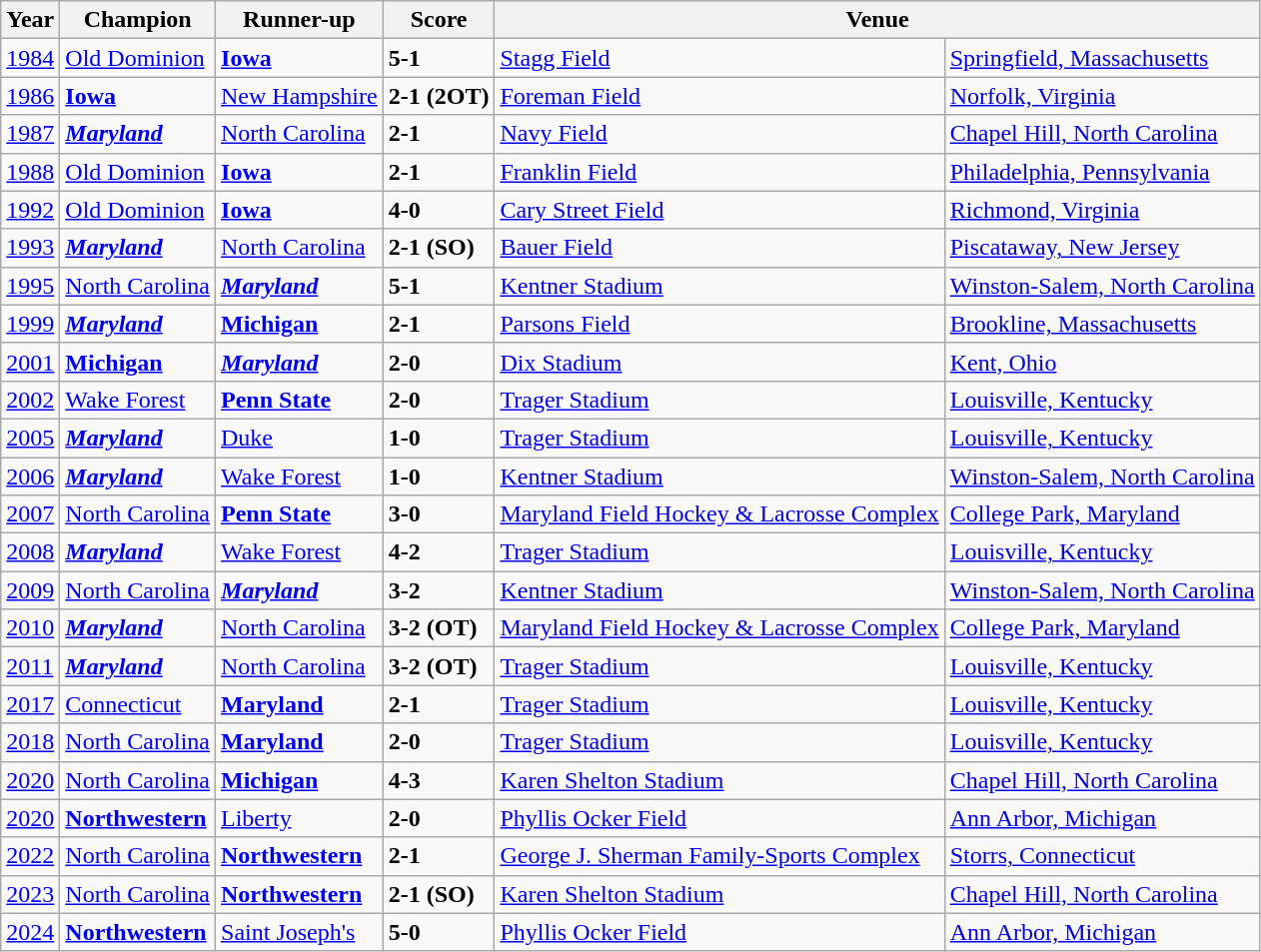<table class="wikitable">
<tr>
<th>Year</th>
<th>Champion</th>
<th>Runner-up</th>
<th>Score</th>
<th colspan=2>Venue</th>
</tr>
<tr>
<td><a href='#'>1984</a></td>
<td><a href='#'>Old Dominion</a></td>
<td><strong><a href='#'>Iowa</a></strong></td>
<td><strong>5-1</strong></td>
<td><a href='#'>Stagg Field</a></td>
<td><a href='#'>Springfield, Massachusetts</a></td>
</tr>
<tr>
<td><a href='#'>1986</a></td>
<td><strong><a href='#'>Iowa</a></strong></td>
<td><a href='#'>New Hampshire</a></td>
<td><strong>2-1 (2OT)</strong></td>
<td><a href='#'>Foreman Field</a></td>
<td><a href='#'>Norfolk, Virginia</a></td>
</tr>
<tr>
<td><a href='#'>1987</a></td>
<td><strong><em><a href='#'>Maryland</a></em></strong></td>
<td><a href='#'>North Carolina</a></td>
<td><strong>2-1</strong></td>
<td><a href='#'>Navy Field</a></td>
<td><a href='#'>Chapel Hill, North Carolina</a></td>
</tr>
<tr>
<td><a href='#'>1988</a></td>
<td><a href='#'>Old Dominion</a> </td>
<td><strong><a href='#'>Iowa</a></strong></td>
<td><strong>2-1</strong></td>
<td><a href='#'>Franklin Field</a></td>
<td><a href='#'>Philadelphia, Pennsylvania</a></td>
</tr>
<tr>
<td><a href='#'>1992</a></td>
<td><a href='#'>Old Dominion</a> </td>
<td><strong><a href='#'>Iowa</a></strong></td>
<td><strong>4-0</strong></td>
<td><a href='#'>Cary Street Field</a></td>
<td><a href='#'>Richmond, Virginia</a></td>
</tr>
<tr>
<td><a href='#'>1993</a></td>
<td><strong><em><a href='#'>Maryland</a></em></strong> </td>
<td><a href='#'>North Carolina</a></td>
<td><strong>2-1 (SO)</strong></td>
<td><a href='#'>Bauer Field</a></td>
<td><a href='#'>Piscataway, New Jersey</a></td>
</tr>
<tr>
<td><a href='#'>1995</a></td>
<td><a href='#'>North Carolina</a> </td>
<td><strong><em><a href='#'>Maryland</a></em></strong></td>
<td><strong>5-1</strong></td>
<td><a href='#'>Kentner Stadium</a></td>
<td><a href='#'>Winston-Salem, North Carolina</a></td>
</tr>
<tr>
<td><a href='#'>1999</a></td>
<td><strong><em><a href='#'>Maryland</a></em></strong> </td>
<td><strong><a href='#'>Michigan</a></strong></td>
<td><strong>2-1</strong></td>
<td><a href='#'>Parsons Field</a></td>
<td><a href='#'>Brookline, Massachusetts</a></td>
</tr>
<tr>
<td><a href='#'>2001</a></td>
<td><strong><a href='#'>Michigan</a></strong></td>
<td><strong><em><a href='#'>Maryland</a></em></strong></td>
<td><strong>2-0</strong></td>
<td><a href='#'>Dix Stadium</a></td>
<td><a href='#'>Kent, Ohio</a></td>
</tr>
<tr>
<td><a href='#'>2002</a></td>
<td><a href='#'>Wake Forest</a></td>
<td><strong><a href='#'>Penn State</a></strong></td>
<td><strong>2-0</strong></td>
<td><a href='#'>Trager Stadium</a></td>
<td><a href='#'>Louisville, Kentucky</a></td>
</tr>
<tr>
<td><a href='#'>2005</a></td>
<td><strong><em><a href='#'>Maryland</a></em></strong> </td>
<td><a href='#'>Duke</a></td>
<td><strong>1-0</strong></td>
<td><a href='#'>Trager Stadium</a></td>
<td><a href='#'>Louisville, Kentucky</a></td>
</tr>
<tr>
<td><a href='#'>2006</a></td>
<td><strong><em><a href='#'>Maryland</a></em></strong> </td>
<td><a href='#'>Wake Forest</a></td>
<td><strong>1-0</strong></td>
<td><a href='#'>Kentner Stadium</a></td>
<td><a href='#'>Winston-Salem, North Carolina</a></td>
</tr>
<tr>
<td><a href='#'>2007</a></td>
<td><a href='#'>North Carolina</a> </td>
<td><strong><a href='#'>Penn State</a></strong></td>
<td><strong>3-0</strong></td>
<td><a href='#'>Maryland Field Hockey & Lacrosse Complex</a></td>
<td><a href='#'>College Park, Maryland</a></td>
</tr>
<tr>
<td><a href='#'>2008</a></td>
<td><strong><em><a href='#'>Maryland</a></em></strong> </td>
<td><a href='#'>Wake Forest</a></td>
<td><strong>4-2</strong></td>
<td><a href='#'>Trager Stadium</a></td>
<td><a href='#'>Louisville, Kentucky</a></td>
</tr>
<tr>
<td><a href='#'>2009</a></td>
<td><a href='#'>North Carolina</a> </td>
<td><strong><em><a href='#'>Maryland</a></em></strong></td>
<td><strong>3-2</strong></td>
<td><a href='#'>Kentner Stadium</a></td>
<td><a href='#'>Winston-Salem, North Carolina</a></td>
</tr>
<tr>
<td><a href='#'>2010</a></td>
<td><strong><em><a href='#'>Maryland</a></em></strong> </td>
<td><a href='#'>North Carolina</a></td>
<td><strong>3-2 (OT)</strong></td>
<td><a href='#'>Maryland Field Hockey & Lacrosse Complex</a></td>
<td><a href='#'>College Park, Maryland</a></td>
</tr>
<tr>
<td><a href='#'>2011</a></td>
<td><strong><em><a href='#'>Maryland</a></em></strong> </td>
<td><a href='#'>North Carolina</a></td>
<td><strong>3-2 (OT)</strong></td>
<td><a href='#'>Trager Stadium</a></td>
<td><a href='#'>Louisville, Kentucky</a></td>
</tr>
<tr>
<td><a href='#'>2017</a></td>
<td><a href='#'>Connecticut</a> </td>
<td><strong><a href='#'>Maryland</a></strong></td>
<td><strong>2-1</strong></td>
<td><a href='#'>Trager Stadium</a></td>
<td><a href='#'>Louisville, Kentucky</a></td>
</tr>
<tr>
<td><a href='#'>2018</a></td>
<td><a href='#'>North Carolina</a> </td>
<td><strong><a href='#'>Maryland</a></strong></td>
<td><strong>2-0</strong></td>
<td><a href='#'>Trager Stadium</a></td>
<td><a href='#'>Louisville, Kentucky</a></td>
</tr>
<tr>
<td><a href='#'>2020</a></td>
<td><a href='#'>North Carolina</a> </td>
<td><strong><a href='#'>Michigan</a></strong></td>
<td><strong>4-3</strong></td>
<td><a href='#'>Karen Shelton Stadium</a></td>
<td><a href='#'>Chapel Hill, North Carolina</a></td>
</tr>
<tr>
<td><a href='#'>2020</a></td>
<td><strong><a href='#'>Northwestern</a></strong></td>
<td><a href='#'>Liberty</a></td>
<td><strong>2-0</strong></td>
<td><a href='#'>Phyllis Ocker Field</a></td>
<td><a href='#'>Ann Arbor, Michigan</a></td>
</tr>
<tr>
<td><a href='#'>2022</a></td>
<td><a href='#'>North Carolina</a> </td>
<td><strong><a href='#'>Northwestern</a></strong></td>
<td><strong>2-1</strong></td>
<td><a href='#'>George J. Sherman Family-Sports Complex</a></td>
<td><a href='#'>Storrs, Connecticut</a></td>
</tr>
<tr>
<td><a href='#'>2023</a></td>
<td><a href='#'>North Carolina</a> </td>
<td><strong><a href='#'>Northwestern</a></strong></td>
<td><strong>2-1 (SO)</strong></td>
<td><a href='#'>Karen Shelton Stadium</a></td>
<td><a href='#'>Chapel Hill, North Carolina</a></td>
</tr>
<tr>
<td><a href='#'>2024</a></td>
<td><strong><a href='#'>Northwestern</a></strong> </td>
<td><a href='#'>Saint Joseph's</a></td>
<td><strong>5-0</strong></td>
<td><a href='#'>Phyllis Ocker Field</a></td>
<td><a href='#'>Ann Arbor, Michigan</a></td>
</tr>
</table>
